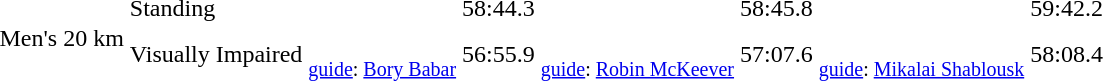<table>
<tr>
<td rowspan="2">Men's 20 km</td>
<td>Standing</td>
<td></td>
<td>58:44.3</td>
<td></td>
<td>58:45.8</td>
<td></td>
<td>59:42.2</td>
</tr>
<tr>
<td>Visually Impaired</td>
<td><br><small><a href='#'>guide</a>: <a href='#'>Bory Babar</a></small></td>
<td>56:55.9</td>
<td><br><small><a href='#'>guide</a>: <a href='#'>Robin McKeever</a></small></td>
<td>57:07.6</td>
<td><br><small><a href='#'>guide</a>: <a href='#'>Mikalai Shablousk</a></small></td>
<td>58:08.4</td>
</tr>
</table>
